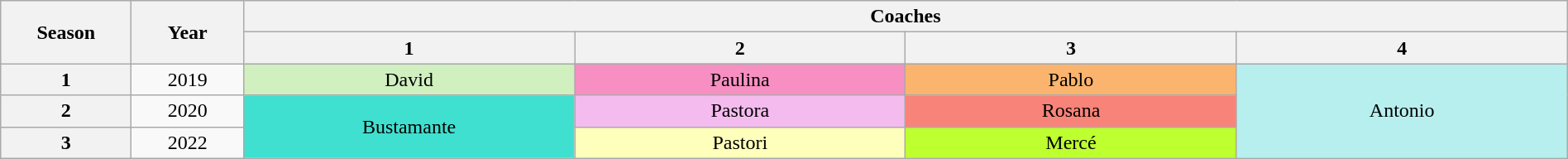<table class="wikitable collapsible collapsed" style="text-align:center; width:100%">
<tr>
<th width="2%" rowspan="2">Season</th>
<th width="2%" rowspan="2">Year</th>
<th colspan="5">Coaches</th>
</tr>
<tr>
<th width="7%">1</th>
<th width="7%">2</th>
<th width="7%">3</th>
<th width="7%">4</th>
</tr>
<tr>
<th>1</th>
<td>2019</td>
<td bgcolor="#d0f0c0">David</td>
<td style="background:#F78FC2">Paulina</td>
<td style="background:#fbb46e">Pablo</td>
<td style="background:#b7efef" rowspan="5">Antonio</td>
</tr>
<tr>
<th>2</th>
<td>2020</td>
<td rowspan="8" bgcolor="turquoise">Bustamante</td>
<td style="background:#f4bbee">Pastora</td>
<td style="background:#f88379">Rosana</td>
</tr>
<tr>
<th>3</th>
<td>2022</td>
<td style="background:#ffffbc">Pastori</td>
<td style="background:#bdff2f">Mercé</td>
</tr>
</table>
